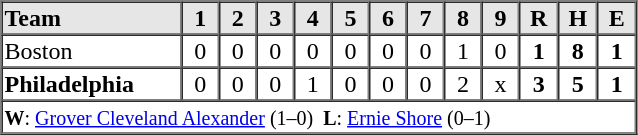<table border=1 cellspacing=0 width=425 style="margin-left:3em;">
<tr style="text-align:center; background-color:#e6e6e6;">
<th align=left width=125>Team</th>
<th width=25>1</th>
<th width=25>2</th>
<th width=25>3</th>
<th width=25>4</th>
<th width=25>5</th>
<th width=25>6</th>
<th width=25>7</th>
<th width=25>8</th>
<th width=25>9</th>
<th width=25>R</th>
<th width=25>H</th>
<th width=25>E</th>
</tr>
<tr style="text-align:center;">
<td align=left>Boston</td>
<td>0</td>
<td>0</td>
<td>0</td>
<td>0</td>
<td>0</td>
<td>0</td>
<td>0</td>
<td>1</td>
<td>0</td>
<td><strong>1</strong></td>
<td><strong>8</strong></td>
<td><strong>1</strong></td>
</tr>
<tr style="text-align:center;">
<td align=left><strong>Philadelphia</strong></td>
<td>0</td>
<td>0</td>
<td>0</td>
<td>1</td>
<td>0</td>
<td>0</td>
<td>0</td>
<td>2</td>
<td>x</td>
<td><strong>3</strong></td>
<td><strong>5</strong></td>
<td><strong>1</strong></td>
</tr>
<tr style="text-align:left;">
<td colspan=13><small><strong>W</strong>: <a href='#'>Grover Cleveland Alexander</a> (1–0)  <strong>L</strong>: <a href='#'>Ernie Shore</a> (0–1)</small></td>
</tr>
</table>
